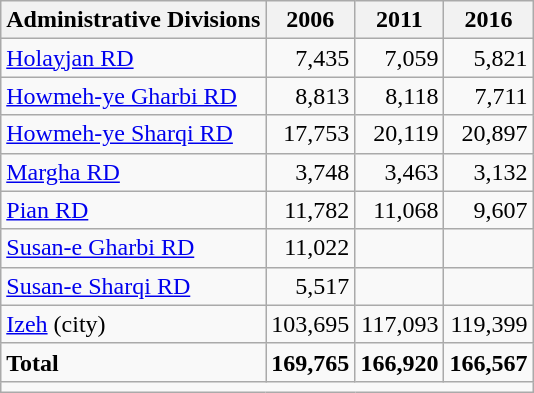<table class="wikitable">
<tr>
<th>Administrative Divisions</th>
<th>2006</th>
<th>2011</th>
<th>2016</th>
</tr>
<tr>
<td><a href='#'>Holayjan RD</a></td>
<td style="text-align: right;">7,435</td>
<td style="text-align: right;">7,059</td>
<td style="text-align: right;">5,821</td>
</tr>
<tr>
<td><a href='#'>Howmeh-ye Gharbi RD</a></td>
<td style="text-align: right;">8,813</td>
<td style="text-align: right;">8,118</td>
<td style="text-align: right;">7,711</td>
</tr>
<tr>
<td><a href='#'>Howmeh-ye Sharqi RD</a></td>
<td style="text-align: right;">17,753</td>
<td style="text-align: right;">20,119</td>
<td style="text-align: right;">20,897</td>
</tr>
<tr>
<td><a href='#'>Margha RD</a></td>
<td style="text-align: right;">3,748</td>
<td style="text-align: right;">3,463</td>
<td style="text-align: right;">3,132</td>
</tr>
<tr>
<td><a href='#'>Pian RD</a></td>
<td style="text-align: right;">11,782</td>
<td style="text-align: right;">11,068</td>
<td style="text-align: right;">9,607</td>
</tr>
<tr>
<td><a href='#'>Susan-e Gharbi RD</a></td>
<td style="text-align: right;">11,022</td>
<td style="text-align: right;"></td>
<td style="text-align: right;"></td>
</tr>
<tr>
<td><a href='#'>Susan-e Sharqi RD</a></td>
<td style="text-align: right;">5,517</td>
<td style="text-align: right;"></td>
<td style="text-align: right;"></td>
</tr>
<tr>
<td><a href='#'>Izeh</a> (city)</td>
<td style="text-align: right;">103,695</td>
<td style="text-align: right;">117,093</td>
<td style="text-align: right;">119,399</td>
</tr>
<tr>
<td><strong>Total</strong></td>
<td style="text-align: right;"><strong>169,765</strong></td>
<td style="text-align: right;"><strong>166,920</strong></td>
<td style="text-align: right;"><strong>166,567</strong></td>
</tr>
<tr>
<td colspan=4></td>
</tr>
</table>
